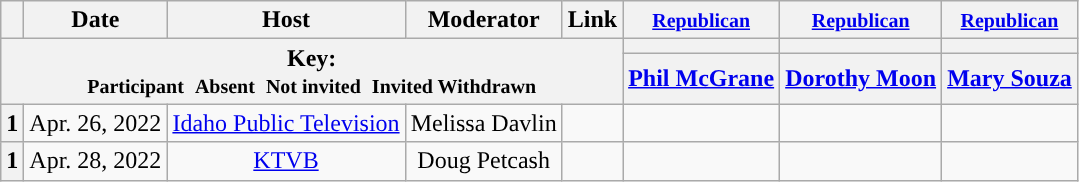<table class="wikitable" style="text-align:center;">
<tr>
<th scope="col"></th>
<th scope="col">Date</th>
<th scope="col">Host</th>
<th scope="col">Moderator</th>
<th scope="col">Link</th>
<th scope="col"><small><a href='#'>Republican</a></small></th>
<th scope="col"><small><a href='#'>Republican</a></small></th>
<th scope="col"><small><a href='#'>Republican</a></small></th>
</tr>
<tr>
<th colspan="5" rowspan="2">Key:<br> <small>Participant </small>  <small>Absent </small>  <small>Not invited </small>  <small>Invited  Withdrawn</small></th>
<th scope="col" style="background:"></th>
<th scope="col" style="background:"></th>
<th scope="col" style="background:"></th>
</tr>
<tr>
<th scope="col"><a href='#'>Phil McGrane</a></th>
<th scope="col"><a href='#'>Dorothy Moon</a></th>
<th scope="col"><a href='#'>Mary Souza</a></th>
</tr>
<tr>
<th>1</th>
<td style="white-space:nowrap;">Apr. 26, 2022</td>
<td style="white-space:nowrap;"><a href='#'>Idaho Public Television</a></td>
<td style="white-space:nowrap;">Melissa Davlin</td>
<td style="white-space:nowrap;"></td>
<td></td>
<td></td>
<td></td>
</tr>
<tr>
<th>1</th>
<td style="white-space:nowrap;">Apr. 28, 2022</td>
<td style="white-space:nowrap;"><a href='#'>KTVB</a></td>
<td style="white-space:nowrap;">Doug Petcash</td>
<td style="white-space:nowrap;"></td>
<td></td>
<td></td>
<td></td>
</tr>
</table>
